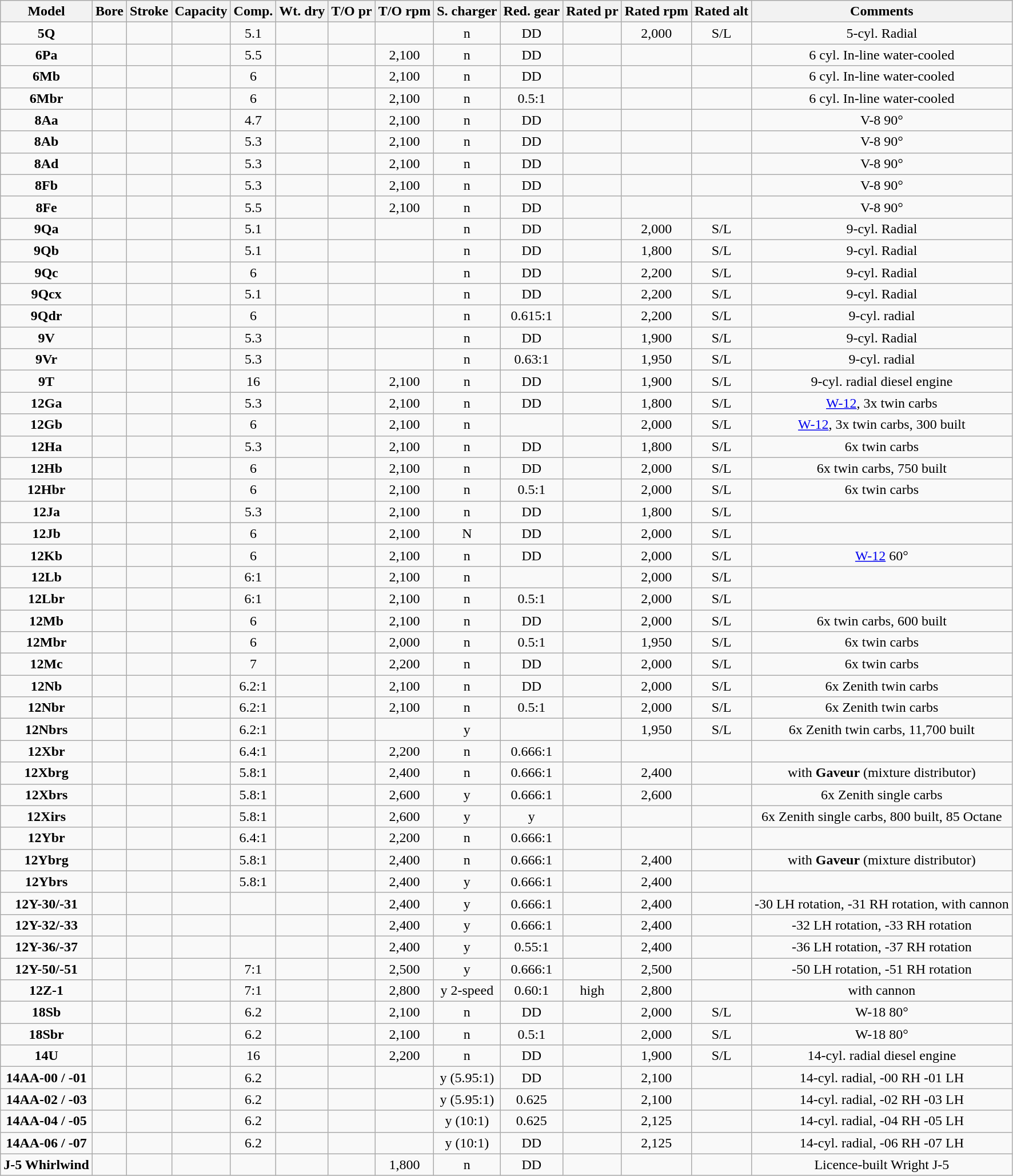<table class="wikitable" style="text-align:center;">
<tr>
<th>Model</th>
<th>Bore</th>
<th>Stroke</th>
<th>Capacity</th>
<th>Comp.</th>
<th>Wt. dry</th>
<th>T/O pr</th>
<th>T/O rpm</th>
<th>S. charger</th>
<th>Red. gear</th>
<th>Rated pr</th>
<th>Rated rpm</th>
<th>Rated alt</th>
<th>Comments</th>
</tr>
<tr>
<td><strong>5Q</strong></td>
<td></td>
<td></td>
<td></td>
<td>5.1</td>
<td></td>
<td></td>
<td></td>
<td>n</td>
<td>DD</td>
<td></td>
<td>2,000</td>
<td>S/L</td>
<td>5-cyl. Radial</td>
</tr>
<tr>
<td><strong>6Pa</strong></td>
<td></td>
<td></td>
<td></td>
<td>5.5</td>
<td></td>
<td></td>
<td>2,100</td>
<td>n</td>
<td>DD</td>
<td></td>
<td></td>
<td></td>
<td>6 cyl. In-line water-cooled</td>
</tr>
<tr>
<td><strong>6Mb</strong></td>
<td></td>
<td></td>
<td></td>
<td>6</td>
<td></td>
<td></td>
<td>2,100</td>
<td>n</td>
<td>DD</td>
<td></td>
<td></td>
<td></td>
<td>6 cyl. In-line water-cooled</td>
</tr>
<tr>
<td><strong>6Mbr</strong></td>
<td></td>
<td></td>
<td></td>
<td>6</td>
<td></td>
<td></td>
<td>2,100</td>
<td>n</td>
<td>0.5:1</td>
<td></td>
<td></td>
<td></td>
<td>6 cyl. In-line water-cooled</td>
</tr>
<tr>
<td><strong>8Aa</strong></td>
<td></td>
<td></td>
<td></td>
<td>4.7</td>
<td></td>
<td></td>
<td>2,100</td>
<td>n</td>
<td>DD</td>
<td></td>
<td></td>
<td></td>
<td>V-8 90°</td>
</tr>
<tr>
<td><strong>8Ab</strong></td>
<td></td>
<td></td>
<td></td>
<td>5.3</td>
<td></td>
<td></td>
<td>2,100</td>
<td>n</td>
<td>DD</td>
<td></td>
<td></td>
<td></td>
<td>V-8 90°</td>
</tr>
<tr>
<td><strong>8Ad</strong></td>
<td></td>
<td></td>
<td></td>
<td>5.3</td>
<td></td>
<td></td>
<td>2,100</td>
<td>n</td>
<td>DD</td>
<td></td>
<td></td>
<td></td>
<td>V-8 90°</td>
</tr>
<tr>
<td><strong>8Fb</strong></td>
<td></td>
<td></td>
<td></td>
<td>5.3</td>
<td></td>
<td></td>
<td>2,100</td>
<td>n</td>
<td>DD</td>
<td></td>
<td></td>
<td></td>
<td>V-8 90°</td>
</tr>
<tr>
<td><strong>8Fe</strong></td>
<td></td>
<td></td>
<td></td>
<td>5.5</td>
<td></td>
<td></td>
<td>2,100</td>
<td>n</td>
<td>DD</td>
<td></td>
<td></td>
<td></td>
<td>V-8 90°</td>
</tr>
<tr>
<td><strong>9Qa</strong></td>
<td></td>
<td></td>
<td></td>
<td>5.1</td>
<td></td>
<td></td>
<td></td>
<td>n</td>
<td>DD</td>
<td></td>
<td>2,000</td>
<td>S/L</td>
<td>9-cyl. Radial</td>
</tr>
<tr>
<td><strong>9Qb</strong></td>
<td></td>
<td></td>
<td></td>
<td>5.1</td>
<td></td>
<td></td>
<td></td>
<td>n</td>
<td>DD</td>
<td></td>
<td>1,800</td>
<td>S/L</td>
<td>9-cyl. Radial</td>
</tr>
<tr>
<td><strong>9Qc</strong></td>
<td></td>
<td></td>
<td></td>
<td>6</td>
<td></td>
<td></td>
<td></td>
<td>n</td>
<td>DD</td>
<td></td>
<td>2,200</td>
<td>S/L</td>
<td>9-cyl. Radial</td>
</tr>
<tr>
<td><strong>9Qcx</strong></td>
<td></td>
<td></td>
<td></td>
<td>5.1</td>
<td></td>
<td></td>
<td></td>
<td>n</td>
<td>DD</td>
<td></td>
<td>2,200</td>
<td>S/L</td>
<td>9-cyl. Radial</td>
</tr>
<tr>
<td><strong>9Qdr</strong></td>
<td></td>
<td></td>
<td></td>
<td>6</td>
<td></td>
<td></td>
<td></td>
<td>n</td>
<td>0.615:1</td>
<td></td>
<td>2,200</td>
<td>S/L</td>
<td>9-cyl. radial</td>
</tr>
<tr>
<td><strong>9V</strong></td>
<td></td>
<td></td>
<td></td>
<td>5.3</td>
<td></td>
<td></td>
<td></td>
<td>n</td>
<td>DD</td>
<td></td>
<td>1,900</td>
<td>S/L</td>
<td>9-cyl. Radial</td>
</tr>
<tr>
<td><strong>9Vr</strong></td>
<td></td>
<td></td>
<td></td>
<td>5.3</td>
<td></td>
<td></td>
<td></td>
<td>n</td>
<td>0.63:1</td>
<td></td>
<td>1,950</td>
<td>S/L</td>
<td>9-cyl. radial</td>
</tr>
<tr>
<td><strong>9T</strong></td>
<td></td>
<td></td>
<td></td>
<td>16</td>
<td></td>
<td></td>
<td>2,100</td>
<td>n</td>
<td>DD</td>
<td></td>
<td>1,900</td>
<td>S/L</td>
<td>9-cyl. radial diesel engine</td>
</tr>
<tr>
<td><strong>12Ga</strong></td>
<td></td>
<td></td>
<td></td>
<td>5.3</td>
<td></td>
<td></td>
<td>2,100</td>
<td>n</td>
<td>DD</td>
<td></td>
<td>1,800</td>
<td>S/L</td>
<td><a href='#'>W-12</a>, 3x twin carbs</td>
</tr>
<tr>
<td><strong>12Gb</strong></td>
<td></td>
<td></td>
<td></td>
<td>6</td>
<td></td>
<td></td>
<td>2,100</td>
<td>n</td>
<td></td>
<td></td>
<td>2,000</td>
<td>S/L</td>
<td><a href='#'>W-12</a>, 3x twin carbs, 300 built</td>
</tr>
<tr>
<td><strong>12Ha</strong></td>
<td></td>
<td></td>
<td></td>
<td>5.3</td>
<td></td>
<td></td>
<td>2,100</td>
<td>n</td>
<td>DD</td>
<td></td>
<td>1,800</td>
<td>S/L</td>
<td>6x twin carbs</td>
</tr>
<tr>
<td><strong>12Hb</strong></td>
<td></td>
<td></td>
<td></td>
<td>6</td>
<td></td>
<td></td>
<td>2,100</td>
<td>n</td>
<td>DD</td>
<td></td>
<td>2,000</td>
<td>S/L</td>
<td>6x twin carbs, 750 built</td>
</tr>
<tr>
<td><strong>12Hbr</strong></td>
<td></td>
<td></td>
<td></td>
<td>6</td>
<td></td>
<td></td>
<td>2,100</td>
<td>n</td>
<td>0.5:1</td>
<td></td>
<td>2,000</td>
<td>S/L</td>
<td>6x twin carbs</td>
</tr>
<tr>
<td><strong>12Ja</strong></td>
<td></td>
<td></td>
<td></td>
<td>5.3</td>
<td></td>
<td></td>
<td>2,100</td>
<td>n</td>
<td>DD</td>
<td></td>
<td>1,800</td>
<td>S/L</td>
<td></td>
</tr>
<tr>
<td><strong>12Jb</strong></td>
<td></td>
<td></td>
<td></td>
<td>6</td>
<td></td>
<td></td>
<td>2,100</td>
<td>N</td>
<td>DD</td>
<td></td>
<td>2,000</td>
<td>S/L</td>
<td></td>
</tr>
<tr>
<td><strong>12Kb</strong></td>
<td></td>
<td></td>
<td></td>
<td>6</td>
<td></td>
<td></td>
<td>2,100</td>
<td>n</td>
<td>DD</td>
<td></td>
<td>2,000</td>
<td>S/L</td>
<td><a href='#'>W-12</a> 60°</td>
</tr>
<tr>
<td><strong>12Lb</strong></td>
<td></td>
<td></td>
<td></td>
<td>6:1</td>
<td></td>
<td></td>
<td>2,100</td>
<td>n</td>
<td></td>
<td></td>
<td>2,000</td>
<td>S/L</td>
<td></td>
</tr>
<tr>
<td><strong>12Lbr</strong></td>
<td></td>
<td></td>
<td></td>
<td>6:1</td>
<td></td>
<td></td>
<td>2,100</td>
<td>n</td>
<td>0.5:1</td>
<td></td>
<td>2,000</td>
<td>S/L</td>
<td></td>
</tr>
<tr>
<td><strong>12Mb</strong></td>
<td></td>
<td></td>
<td></td>
<td>6</td>
<td></td>
<td></td>
<td>2,100</td>
<td>n</td>
<td>DD</td>
<td></td>
<td>2,000</td>
<td>S/L</td>
<td> 6x twin carbs, 600 built</td>
</tr>
<tr>
<td><strong>12Mbr</strong></td>
<td></td>
<td></td>
<td></td>
<td>6</td>
<td></td>
<td></td>
<td>2,000</td>
<td>n</td>
<td>0.5:1</td>
<td></td>
<td>1,950</td>
<td>S/L</td>
<td> 6x twin carbs</td>
</tr>
<tr>
<td><strong>12Mc</strong></td>
<td></td>
<td></td>
<td></td>
<td>7</td>
<td></td>
<td></td>
<td>2,200</td>
<td>n</td>
<td>DD</td>
<td></td>
<td>2,000</td>
<td>S/L</td>
<td> 6x twin carbs</td>
</tr>
<tr>
<td><strong>12Nb</strong></td>
<td></td>
<td></td>
<td></td>
<td>6.2:1</td>
<td></td>
<td></td>
<td>2,100</td>
<td>n</td>
<td>DD</td>
<td></td>
<td>2,000</td>
<td>S/L</td>
<td>6x Zenith twin carbs</td>
</tr>
<tr>
<td><strong>12Nbr</strong></td>
<td></td>
<td></td>
<td></td>
<td>6.2:1</td>
<td></td>
<td></td>
<td>2,100</td>
<td>n</td>
<td>0.5:1</td>
<td></td>
<td>2,000</td>
<td>S/L</td>
<td>6x Zenith twin carbs</td>
</tr>
<tr>
<td><strong>12Nbrs</strong></td>
<td></td>
<td></td>
<td></td>
<td>6.2:1</td>
<td></td>
<td></td>
<td></td>
<td>y</td>
<td></td>
<td></td>
<td>1,950</td>
<td>S/L</td>
<td>6x Zenith twin carbs, 11,700 built</td>
</tr>
<tr>
<td><strong>12Xbr</strong></td>
<td></td>
<td> </td>
<td></td>
<td>6.4:1</td>
<td></td>
<td></td>
<td>2,200</td>
<td>n</td>
<td>0.666:1</td>
<td></td>
<td></td>
<td></td>
<td></td>
</tr>
<tr>
<td><strong>12Xbrg</strong></td>
<td></td>
<td> </td>
<td></td>
<td>5.8:1</td>
<td></td>
<td></td>
<td>2,400</td>
<td>n</td>
<td>0.666:1</td>
<td></td>
<td>2,400</td>
<td></td>
<td>with <strong>Gaveur</strong> (mixture distributor)</td>
</tr>
<tr>
<td><strong>12Xbrs</strong></td>
<td></td>
<td> </td>
<td></td>
<td>5.8:1</td>
<td></td>
<td></td>
<td>2,600</td>
<td>y</td>
<td>0.666:1</td>
<td></td>
<td>2,600</td>
<td></td>
<td>6x Zenith single carbs</td>
</tr>
<tr>
<td><strong>12Xirs</strong></td>
<td></td>
<td> </td>
<td></td>
<td>5.8:1</td>
<td></td>
<td></td>
<td>2,600</td>
<td>y</td>
<td>y</td>
<td></td>
<td></td>
<td></td>
<td>6x Zenith single carbs, 800 built, 85 Octane</td>
</tr>
<tr>
<td><strong>12Ybr</strong></td>
<td></td>
<td></td>
<td></td>
<td>6.4:1</td>
<td></td>
<td></td>
<td>2,200</td>
<td>n</td>
<td>0.666:1</td>
<td></td>
<td></td>
<td></td>
<td></td>
</tr>
<tr>
<td><strong>12Ybrg</strong></td>
<td></td>
<td></td>
<td></td>
<td>5.8:1</td>
<td></td>
<td></td>
<td>2,400</td>
<td>n</td>
<td>0.666:1</td>
<td></td>
<td>2,400</td>
<td></td>
<td>with <strong>Gaveur</strong> (mixture distributor)</td>
</tr>
<tr>
<td><strong>12Ybrs</strong></td>
<td></td>
<td></td>
<td></td>
<td>5.8:1</td>
<td></td>
<td></td>
<td>2,400</td>
<td>y</td>
<td>0.666:1</td>
<td></td>
<td>2,400</td>
<td></td>
<td></td>
</tr>
<tr>
<td><strong>12Y-30/-31</strong></td>
<td></td>
<td></td>
<td></td>
<td></td>
<td></td>
<td></td>
<td>2,400</td>
<td>y</td>
<td>0.666:1</td>
<td></td>
<td>2,400</td>
<td></td>
<td>-30 LH rotation, -31 RH rotation, with cannon</td>
</tr>
<tr>
<td><strong>12Y-32/-33</strong></td>
<td></td>
<td></td>
<td></td>
<td></td>
<td></td>
<td></td>
<td>2,400</td>
<td>y</td>
<td>0.666:1</td>
<td></td>
<td>2,400</td>
<td></td>
<td>-32 LH rotation, -33 RH rotation</td>
</tr>
<tr>
<td><strong>12Y-36/-37</strong></td>
<td></td>
<td></td>
<td></td>
<td></td>
<td></td>
<td></td>
<td>2,400</td>
<td>y</td>
<td>0.55:1</td>
<td></td>
<td>2,400</td>
<td></td>
<td>-36 LH rotation, -37 RH rotation</td>
</tr>
<tr>
<td><strong>12Y-50/-51</strong></td>
<td></td>
<td></td>
<td></td>
<td>7:1</td>
<td></td>
<td></td>
<td>2,500</td>
<td>y</td>
<td>0.666:1</td>
<td></td>
<td>2,500</td>
<td></td>
<td>-50 LH rotation, -51 RH rotation</td>
</tr>
<tr>
<td><strong>12Z-1</strong></td>
<td></td>
<td></td>
<td></td>
<td>7:1</td>
<td></td>
<td></td>
<td>2,800</td>
<td>y 2-speed</td>
<td>0.60:1</td>
<td>high </td>
<td>2,800</td>
<td></td>
<td>with cannon</td>
</tr>
<tr>
<td><strong>18Sb</strong></td>
<td></td>
<td></td>
<td></td>
<td>6.2</td>
<td></td>
<td></td>
<td>2,100</td>
<td>n</td>
<td>DD</td>
<td></td>
<td>2,000</td>
<td>S/L</td>
<td>W-18 80°</td>
</tr>
<tr>
<td><strong>18Sbr</strong></td>
<td></td>
<td></td>
<td></td>
<td>6.2</td>
<td></td>
<td></td>
<td>2,100</td>
<td>n</td>
<td>0.5:1</td>
<td></td>
<td>2,000</td>
<td>S/L</td>
<td>W-18 80°</td>
</tr>
<tr>
<td><strong>14U</strong></td>
<td></td>
<td></td>
<td></td>
<td>16</td>
<td></td>
<td></td>
<td>2,200</td>
<td>n</td>
<td>DD</td>
<td></td>
<td>1,900</td>
<td>S/L</td>
<td>14-cyl. radial diesel engine</td>
</tr>
<tr>
<td><strong>14AA-00 / -01</strong></td>
<td></td>
<td></td>
<td></td>
<td>6.2</td>
<td></td>
<td></td>
<td></td>
<td>y (5.95:1)</td>
<td>DD</td>
<td></td>
<td>2,100</td>
<td></td>
<td>14-cyl. radial, -00 RH -01 LH</td>
</tr>
<tr>
<td><strong>14AA-02 / -03</strong></td>
<td></td>
<td></td>
<td></td>
<td>6.2</td>
<td></td>
<td></td>
<td></td>
<td>y (5.95:1)</td>
<td>0.625</td>
<td></td>
<td>2,100</td>
<td></td>
<td>14-cyl. radial, -02 RH -03 LH</td>
</tr>
<tr>
<td><strong>14AA-04 / -05</strong></td>
<td></td>
<td></td>
<td></td>
<td>6.2</td>
<td></td>
<td></td>
<td></td>
<td>y (10:1)</td>
<td>0.625</td>
<td></td>
<td>2,125</td>
<td></td>
<td>14-cyl. radial, -04 RH -05 LH</td>
</tr>
<tr>
<td><strong>14AA-06 / -07</strong></td>
<td></td>
<td></td>
<td></td>
<td>6.2</td>
<td></td>
<td></td>
<td></td>
<td>y (10:1)</td>
<td>DD</td>
<td></td>
<td>2,125</td>
<td></td>
<td>14-cyl. radial, -06 RH -07 LH</td>
</tr>
<tr>
<td><strong>J-5 Whirlwind</strong></td>
<td></td>
<td></td>
<td></td>
<td></td>
<td></td>
<td></td>
<td>1,800</td>
<td>n</td>
<td>DD</td>
<td></td>
<td></td>
<td></td>
<td>Licence-built Wright J-5</td>
</tr>
</table>
